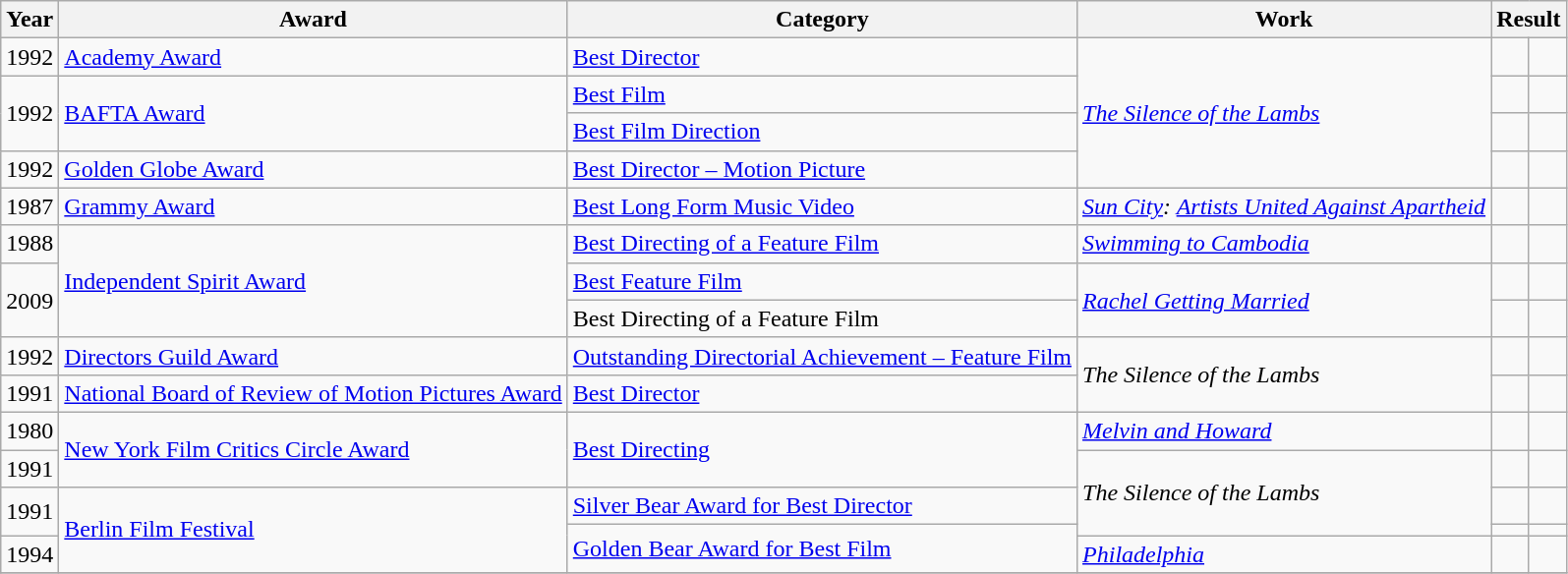<table class="wikitable plainrowheaders">
<tr>
<th>Year</th>
<th>Award</th>
<th>Category</th>
<th>Work</th>
<th Colspan=2>Result</th>
</tr>
<tr>
<td>1992</td>
<td><a href='#'>Academy Award</a></td>
<td><a href='#'>Best Director</a></td>
<td rowspan=4><em><a href='#'>The Silence of the Lambs</a></em></td>
<td></td>
<td></td>
</tr>
<tr>
<td rowspan="2">1992</td>
<td rowspan="2"><a href='#'>BAFTA Award</a></td>
<td><a href='#'>Best Film</a></td>
<td></td>
<td></td>
</tr>
<tr>
<td><a href='#'>Best Film Direction</a></td>
<td></td>
<td></td>
</tr>
<tr>
<td>1992</td>
<td><a href='#'>Golden Globe Award</a></td>
<td><a href='#'>Best Director – Motion Picture</a></td>
<td></td>
<td></td>
</tr>
<tr>
<td>1987</td>
<td><a href='#'>Grammy Award</a></td>
<td><a href='#'>Best Long Form Music Video</a></td>
<td><em><a href='#'>Sun City</a>: <a href='#'>Artists United Against Apartheid</a></em></td>
<td></td>
<td></td>
</tr>
<tr>
<td>1988</td>
<td rowspan=3><a href='#'>Independent Spirit Award</a></td>
<td><a href='#'>Best Directing of a Feature Film</a></td>
<td><em><a href='#'>Swimming to Cambodia</a></em></td>
<td></td>
<td></td>
</tr>
<tr>
<td rowspan=2>2009</td>
<td><a href='#'>Best Feature Film</a></td>
<td rowspan=2><em><a href='#'>Rachel Getting Married</a></em></td>
<td></td>
<td></td>
</tr>
<tr>
<td>Best Directing of a Feature Film</td>
<td></td>
<td></td>
</tr>
<tr>
<td>1992</td>
<td><a href='#'>Directors Guild Award</a></td>
<td><a href='#'>Outstanding Directorial Achievement – Feature Film</a></td>
<td rowspan=2><em>The Silence of the Lambs</em></td>
<td></td>
<td></td>
</tr>
<tr>
<td>1991</td>
<td><a href='#'>National Board of Review of Motion Pictures Award</a></td>
<td><a href='#'>Best Director</a></td>
<td></td>
<td></td>
</tr>
<tr>
<td>1980</td>
<td rowspan=2><a href='#'>New York Film Critics Circle Award</a></td>
<td rowspan=2><a href='#'>Best Directing</a></td>
<td><em><a href='#'>Melvin and Howard</a></em></td>
<td></td>
<td></td>
</tr>
<tr>
<td>1991</td>
<td rowspan=3><em>The Silence of the Lambs</em></td>
<td></td>
<td></td>
</tr>
<tr>
<td rowspan=2>1991</td>
<td rowspan=3><a href='#'>Berlin Film Festival</a></td>
<td><a href='#'>Silver Bear Award for Best Director</a></td>
<td></td>
<td></td>
</tr>
<tr>
<td rowspan=2><a href='#'>Golden Bear Award for Best Film</a></td>
<td></td>
<td></td>
</tr>
<tr>
<td>1994</td>
<td><em><a href='#'>Philadelphia</a></em></td>
<td></td>
<td></td>
</tr>
<tr>
</tr>
</table>
